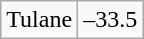<table class="wikitable" style="border: none;">
<tr align="center">
</tr>
<tr align="center">
<td>Tulane</td>
<td>–33.5</td>
</tr>
</table>
